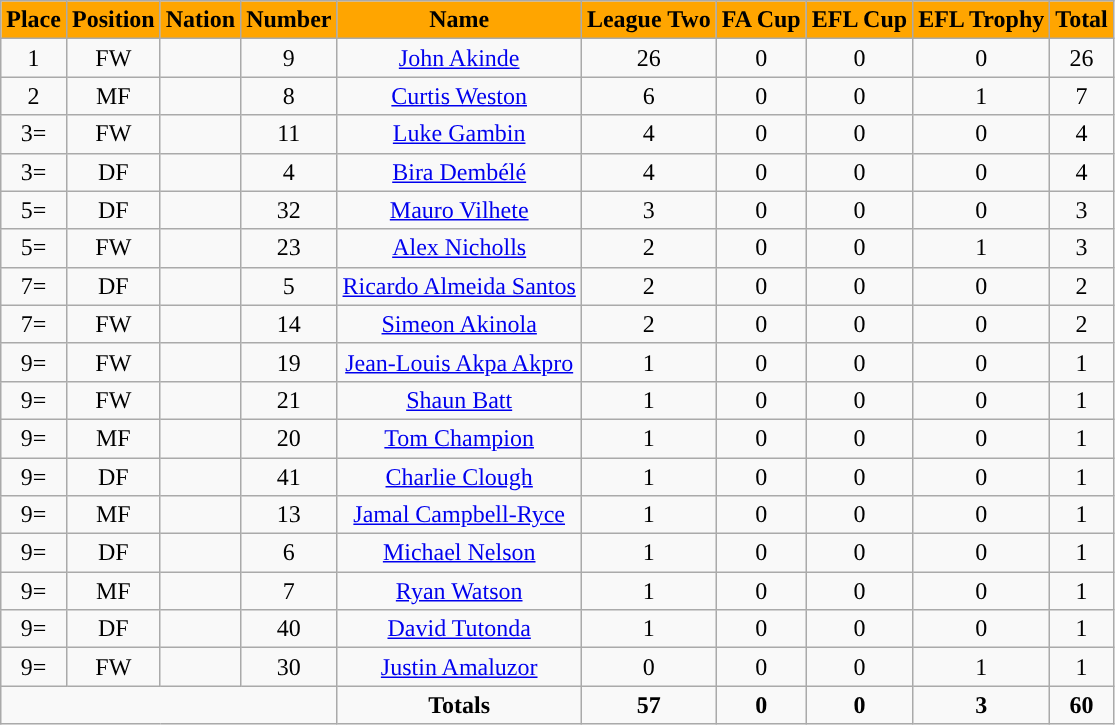<table class="wikitable" style="width=100%; text-align:center;">
<tr>
<th style="background:orange; color:black;width=8%">Place</th>
<th style="background:orange; color:black;width=8%">Position</th>
<th style="background:orange; color:black;width=8%">Nation</th>
<th style="background:orange; color:black;width=8%">Number</th>
<th style="background:orange; color:black;width=14%">Name</th>
<th style="background:orange; color:black;width=120">League Two</th>
<th style="background:orange; color:black;width=120">FA Cup</th>
<th style="background:orange; color:black;width=120">EFL Cup</th>
<th style="background:orange; color:black;width=120">EFL Trophy</th>
<th style="background:orange; color:black;width=120">Total</th>
</tr>
<tr>
<td>1</td>
<td>FW</td>
<td></td>
<td>9</td>
<td><a href='#'>John Akinde</a></td>
<td>26</td>
<td>0</td>
<td>0</td>
<td>0</td>
<td>26</td>
</tr>
<tr>
<td>2</td>
<td>MF</td>
<td></td>
<td>8</td>
<td><a href='#'>Curtis Weston</a></td>
<td>6</td>
<td>0</td>
<td>0</td>
<td>1</td>
<td>7</td>
</tr>
<tr>
<td>3=</td>
<td>FW</td>
<td></td>
<td>11</td>
<td><a href='#'>Luke Gambin</a></td>
<td>4</td>
<td>0</td>
<td>0</td>
<td>0</td>
<td>4</td>
</tr>
<tr>
<td>3=</td>
<td>DF</td>
<td></td>
<td>4</td>
<td><a href='#'>Bira Dembélé</a></td>
<td>4</td>
<td>0</td>
<td>0</td>
<td>0</td>
<td>4</td>
</tr>
<tr>
<td>5=</td>
<td>DF</td>
<td></td>
<td>32</td>
<td><a href='#'>Mauro Vilhete</a></td>
<td>3</td>
<td>0</td>
<td>0</td>
<td>0</td>
<td>3</td>
</tr>
<tr>
<td>5=</td>
<td>FW</td>
<td></td>
<td>23</td>
<td><a href='#'>Alex Nicholls</a></td>
<td>2</td>
<td>0</td>
<td>0</td>
<td>1</td>
<td>3</td>
</tr>
<tr>
<td>7=</td>
<td>DF</td>
<td></td>
<td>5</td>
<td><a href='#'>Ricardo Almeida Santos</a></td>
<td>2</td>
<td>0</td>
<td>0</td>
<td>0</td>
<td>2</td>
</tr>
<tr>
<td>7=</td>
<td>FW</td>
<td></td>
<td>14</td>
<td><a href='#'>Simeon Akinola</a></td>
<td>2</td>
<td>0</td>
<td>0</td>
<td>0</td>
<td>2</td>
</tr>
<tr>
<td>9=</td>
<td>FW</td>
<td></td>
<td>19</td>
<td><a href='#'>Jean-Louis Akpa Akpro</a></td>
<td>1</td>
<td>0</td>
<td>0</td>
<td>0</td>
<td>1</td>
</tr>
<tr>
<td>9=</td>
<td>FW</td>
<td></td>
<td>21</td>
<td><a href='#'>Shaun Batt</a></td>
<td>1</td>
<td>0</td>
<td>0</td>
<td>0</td>
<td>1</td>
</tr>
<tr>
<td>9=</td>
<td>MF</td>
<td></td>
<td>20</td>
<td><a href='#'>Tom Champion</a></td>
<td>1</td>
<td>0</td>
<td>0</td>
<td>0</td>
<td>1</td>
</tr>
<tr>
<td>9=</td>
<td>DF</td>
<td></td>
<td>41</td>
<td><a href='#'>Charlie Clough</a></td>
<td>1</td>
<td>0</td>
<td>0</td>
<td>0</td>
<td>1</td>
</tr>
<tr>
<td>9=</td>
<td>MF</td>
<td></td>
<td>13</td>
<td><a href='#'>Jamal Campbell-Ryce</a></td>
<td>1</td>
<td>0</td>
<td>0</td>
<td>0</td>
<td>1</td>
</tr>
<tr>
<td>9=</td>
<td>DF</td>
<td></td>
<td>6</td>
<td><a href='#'>Michael Nelson</a></td>
<td>1</td>
<td>0</td>
<td>0</td>
<td>0</td>
<td>1</td>
</tr>
<tr>
<td>9=</td>
<td>MF</td>
<td></td>
<td>7</td>
<td><a href='#'>Ryan Watson</a></td>
<td>1</td>
<td>0</td>
<td>0</td>
<td>0</td>
<td>1</td>
</tr>
<tr>
<td>9=</td>
<td>DF</td>
<td></td>
<td>40</td>
<td><a href='#'>David Tutonda</a></td>
<td>1</td>
<td>0</td>
<td>0</td>
<td>0</td>
<td>1</td>
</tr>
<tr>
<td>9=</td>
<td>FW</td>
<td></td>
<td>30</td>
<td><a href='#'>Justin Amaluzor</a></td>
<td>0</td>
<td>0</td>
<td>0</td>
<td>1</td>
<td>1</td>
</tr>
<tr>
<td colspan="4"></td>
<td><strong>Totals</strong></td>
<td><strong>57</strong></td>
<td><strong>0</strong></td>
<td><strong>0</strong></td>
<td><strong>3</strong></td>
<td><strong>60</strong></td>
</tr>
</table>
